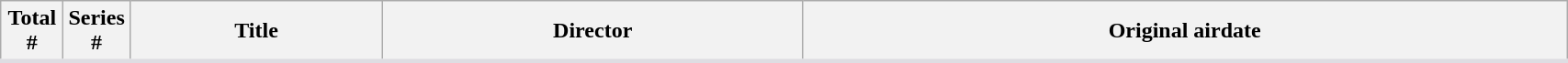<table class="wikitable plainrowheaders" style="background: White; border-bottom: 3px solid #dedde2; width:90%">
<tr>
<th style="width:4%;">Total<br>#</th>
<th style="width:4%;">Series<br>#</th>
<th>Title</th>
<th>Director</th>
<th>Original airdate<br>





</th>
</tr>
</table>
